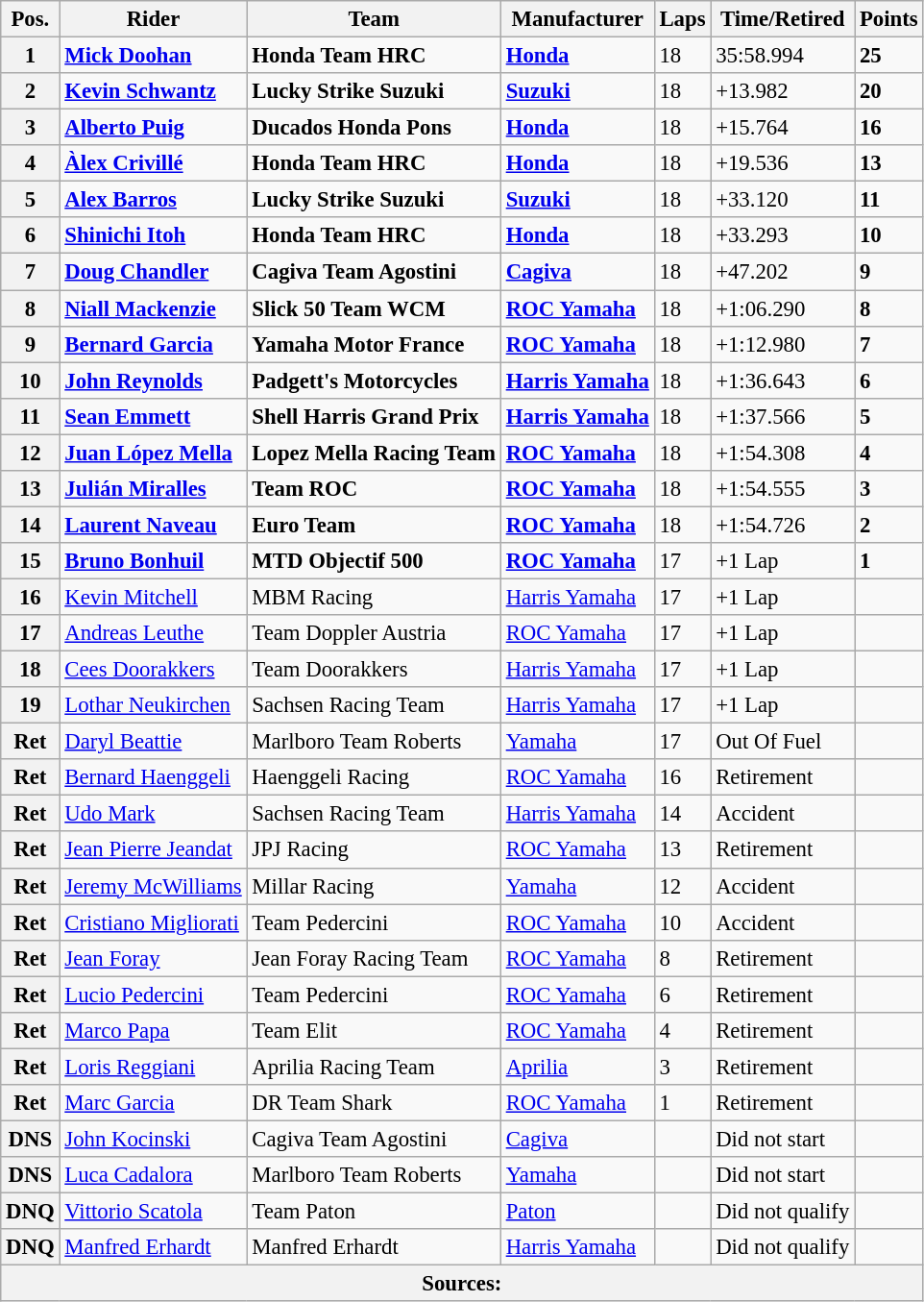<table class="wikitable" style="font-size: 95%;">
<tr>
<th>Pos.</th>
<th>Rider</th>
<th>Team</th>
<th>Manufacturer</th>
<th>Laps</th>
<th>Time/Retired</th>
<th>Points</th>
</tr>
<tr>
<th>1</th>
<td> <strong><a href='#'>Mick Doohan</a></strong></td>
<td><strong>Honda Team HRC</strong></td>
<td><strong><a href='#'>Honda</a></strong></td>
<td>18</td>
<td>35:58.994</td>
<td><strong>25</strong></td>
</tr>
<tr>
<th>2</th>
<td> <strong><a href='#'>Kevin Schwantz</a></strong></td>
<td><strong>Lucky Strike Suzuki</strong></td>
<td><strong><a href='#'>Suzuki</a></strong></td>
<td>18</td>
<td>+13.982</td>
<td><strong>20</strong></td>
</tr>
<tr>
<th>3</th>
<td> <strong><a href='#'>Alberto Puig</a></strong></td>
<td><strong>Ducados Honda Pons</strong></td>
<td><strong><a href='#'>Honda</a></strong></td>
<td>18</td>
<td>+15.764</td>
<td><strong>16</strong></td>
</tr>
<tr>
<th>4</th>
<td> <strong><a href='#'>Àlex Crivillé</a></strong></td>
<td><strong>Honda Team HRC</strong></td>
<td><strong><a href='#'>Honda</a></strong></td>
<td>18</td>
<td>+19.536</td>
<td><strong>13</strong></td>
</tr>
<tr>
<th>5</th>
<td> <strong><a href='#'>Alex Barros</a></strong></td>
<td><strong>Lucky Strike Suzuki</strong></td>
<td><strong><a href='#'>Suzuki</a></strong></td>
<td>18</td>
<td>+33.120</td>
<td><strong>11</strong></td>
</tr>
<tr>
<th>6</th>
<td> <strong><a href='#'>Shinichi Itoh</a></strong></td>
<td><strong>Honda Team HRC</strong></td>
<td><strong><a href='#'>Honda</a></strong></td>
<td>18</td>
<td>+33.293</td>
<td><strong>10</strong></td>
</tr>
<tr>
<th>7</th>
<td> <strong><a href='#'>Doug Chandler</a></strong></td>
<td><strong>Cagiva Team Agostini</strong></td>
<td><strong><a href='#'>Cagiva</a></strong></td>
<td>18</td>
<td>+47.202</td>
<td><strong>9</strong></td>
</tr>
<tr>
<th>8</th>
<td> <strong><a href='#'>Niall Mackenzie</a></strong></td>
<td><strong>Slick 50 Team WCM</strong></td>
<td><strong><a href='#'>ROC Yamaha</a></strong></td>
<td>18</td>
<td>+1:06.290</td>
<td><strong>8</strong></td>
</tr>
<tr>
<th>9</th>
<td> <strong><a href='#'>Bernard Garcia</a></strong></td>
<td><strong>Yamaha Motor France</strong></td>
<td><strong><a href='#'>ROC Yamaha</a></strong></td>
<td>18</td>
<td>+1:12.980</td>
<td><strong>7</strong></td>
</tr>
<tr>
<th>10</th>
<td> <strong><a href='#'>John Reynolds</a></strong></td>
<td><strong>Padgett's Motorcycles</strong></td>
<td><strong><a href='#'>Harris Yamaha</a></strong></td>
<td>18</td>
<td>+1:36.643</td>
<td><strong>6</strong></td>
</tr>
<tr>
<th>11</th>
<td> <strong><a href='#'>Sean Emmett</a></strong></td>
<td><strong>Shell Harris Grand Prix</strong></td>
<td><strong><a href='#'>Harris Yamaha</a></strong></td>
<td>18</td>
<td>+1:37.566</td>
<td><strong>5</strong></td>
</tr>
<tr>
<th>12</th>
<td> <strong><a href='#'>Juan López Mella</a></strong></td>
<td><strong>Lopez Mella Racing Team</strong></td>
<td><strong><a href='#'>ROC Yamaha</a></strong></td>
<td>18</td>
<td>+1:54.308</td>
<td><strong>4</strong></td>
</tr>
<tr>
<th>13</th>
<td> <strong><a href='#'>Julián Miralles</a></strong></td>
<td><strong>Team ROC</strong></td>
<td><strong><a href='#'>ROC Yamaha</a></strong></td>
<td>18</td>
<td>+1:54.555</td>
<td><strong>3</strong></td>
</tr>
<tr>
<th>14</th>
<td> <strong><a href='#'>Laurent Naveau</a></strong></td>
<td><strong>Euro Team</strong></td>
<td><strong><a href='#'>ROC Yamaha</a></strong></td>
<td>18</td>
<td>+1:54.726</td>
<td><strong>2</strong></td>
</tr>
<tr>
<th>15</th>
<td> <strong><a href='#'>Bruno Bonhuil</a></strong></td>
<td><strong>MTD Objectif 500</strong></td>
<td><strong><a href='#'>ROC Yamaha</a></strong></td>
<td>17</td>
<td>+1 Lap</td>
<td><strong>1</strong></td>
</tr>
<tr>
<th>16</th>
<td> <a href='#'>Kevin Mitchell</a></td>
<td>MBM Racing</td>
<td><a href='#'>Harris Yamaha</a></td>
<td>17</td>
<td>+1 Lap</td>
<td></td>
</tr>
<tr>
<th>17</th>
<td> <a href='#'>Andreas Leuthe</a></td>
<td>Team Doppler Austria</td>
<td><a href='#'>ROC Yamaha</a></td>
<td>17</td>
<td>+1 Lap</td>
<td></td>
</tr>
<tr>
<th>18</th>
<td> <a href='#'>Cees Doorakkers</a></td>
<td>Team Doorakkers</td>
<td><a href='#'>Harris Yamaha</a></td>
<td>17</td>
<td>+1 Lap</td>
<td></td>
</tr>
<tr>
<th>19</th>
<td> <a href='#'>Lothar Neukirchen</a></td>
<td>Sachsen Racing Team</td>
<td><a href='#'>Harris Yamaha</a></td>
<td>17</td>
<td>+1 Lap</td>
<td></td>
</tr>
<tr>
<th>Ret</th>
<td> <a href='#'>Daryl Beattie</a></td>
<td>Marlboro Team Roberts</td>
<td><a href='#'>Yamaha</a></td>
<td>17</td>
<td>Out Of Fuel</td>
<td></td>
</tr>
<tr>
<th>Ret</th>
<td> <a href='#'>Bernard Haenggeli</a></td>
<td>Haenggeli Racing</td>
<td><a href='#'>ROC Yamaha</a></td>
<td>16</td>
<td>Retirement</td>
<td></td>
</tr>
<tr>
<th>Ret</th>
<td> <a href='#'>Udo Mark</a></td>
<td>Sachsen Racing Team</td>
<td><a href='#'>Harris Yamaha</a></td>
<td>14</td>
<td>Accident</td>
<td></td>
</tr>
<tr>
<th>Ret</th>
<td> <a href='#'>Jean Pierre Jeandat</a></td>
<td>JPJ Racing</td>
<td><a href='#'>ROC Yamaha</a></td>
<td>13</td>
<td>Retirement</td>
<td></td>
</tr>
<tr>
<th>Ret</th>
<td> <a href='#'>Jeremy McWilliams</a></td>
<td>Millar Racing</td>
<td><a href='#'>Yamaha</a></td>
<td>12</td>
<td>Accident</td>
<td></td>
</tr>
<tr>
<th>Ret</th>
<td> <a href='#'>Cristiano Migliorati</a></td>
<td>Team Pedercini</td>
<td><a href='#'>ROC Yamaha</a></td>
<td>10</td>
<td>Accident</td>
<td></td>
</tr>
<tr>
<th>Ret</th>
<td> <a href='#'>Jean Foray</a></td>
<td>Jean Foray Racing Team</td>
<td><a href='#'>ROC Yamaha</a></td>
<td>8</td>
<td>Retirement</td>
<td></td>
</tr>
<tr>
<th>Ret</th>
<td> <a href='#'>Lucio Pedercini</a></td>
<td>Team Pedercini</td>
<td><a href='#'>ROC Yamaha</a></td>
<td>6</td>
<td>Retirement</td>
<td></td>
</tr>
<tr>
<th>Ret</th>
<td> <a href='#'>Marco Papa</a></td>
<td>Team Elit</td>
<td><a href='#'>ROC Yamaha</a></td>
<td>4</td>
<td>Retirement</td>
<td></td>
</tr>
<tr>
<th>Ret</th>
<td> <a href='#'>Loris Reggiani</a></td>
<td>Aprilia Racing Team</td>
<td><a href='#'>Aprilia</a></td>
<td>3</td>
<td>Retirement</td>
<td></td>
</tr>
<tr>
<th>Ret</th>
<td> <a href='#'>Marc Garcia</a></td>
<td>DR Team Shark</td>
<td><a href='#'>ROC Yamaha</a></td>
<td>1</td>
<td>Retirement</td>
<td></td>
</tr>
<tr>
<th>DNS</th>
<td> <a href='#'>John Kocinski</a></td>
<td>Cagiva Team Agostini</td>
<td><a href='#'>Cagiva</a></td>
<td></td>
<td>Did not start</td>
<td></td>
</tr>
<tr>
<th>DNS</th>
<td> <a href='#'>Luca Cadalora</a></td>
<td>Marlboro Team Roberts</td>
<td><a href='#'>Yamaha</a></td>
<td></td>
<td>Did not start</td>
<td></td>
</tr>
<tr>
<th>DNQ</th>
<td> <a href='#'>Vittorio Scatola</a></td>
<td>Team Paton</td>
<td><a href='#'>Paton</a></td>
<td></td>
<td>Did not qualify</td>
<td></td>
</tr>
<tr>
<th>DNQ</th>
<td> <a href='#'>Manfred Erhardt</a></td>
<td>Manfred Erhardt</td>
<td><a href='#'>Harris Yamaha</a></td>
<td></td>
<td>Did not qualify</td>
<td></td>
</tr>
<tr>
<th colspan=8>Sources:</th>
</tr>
</table>
